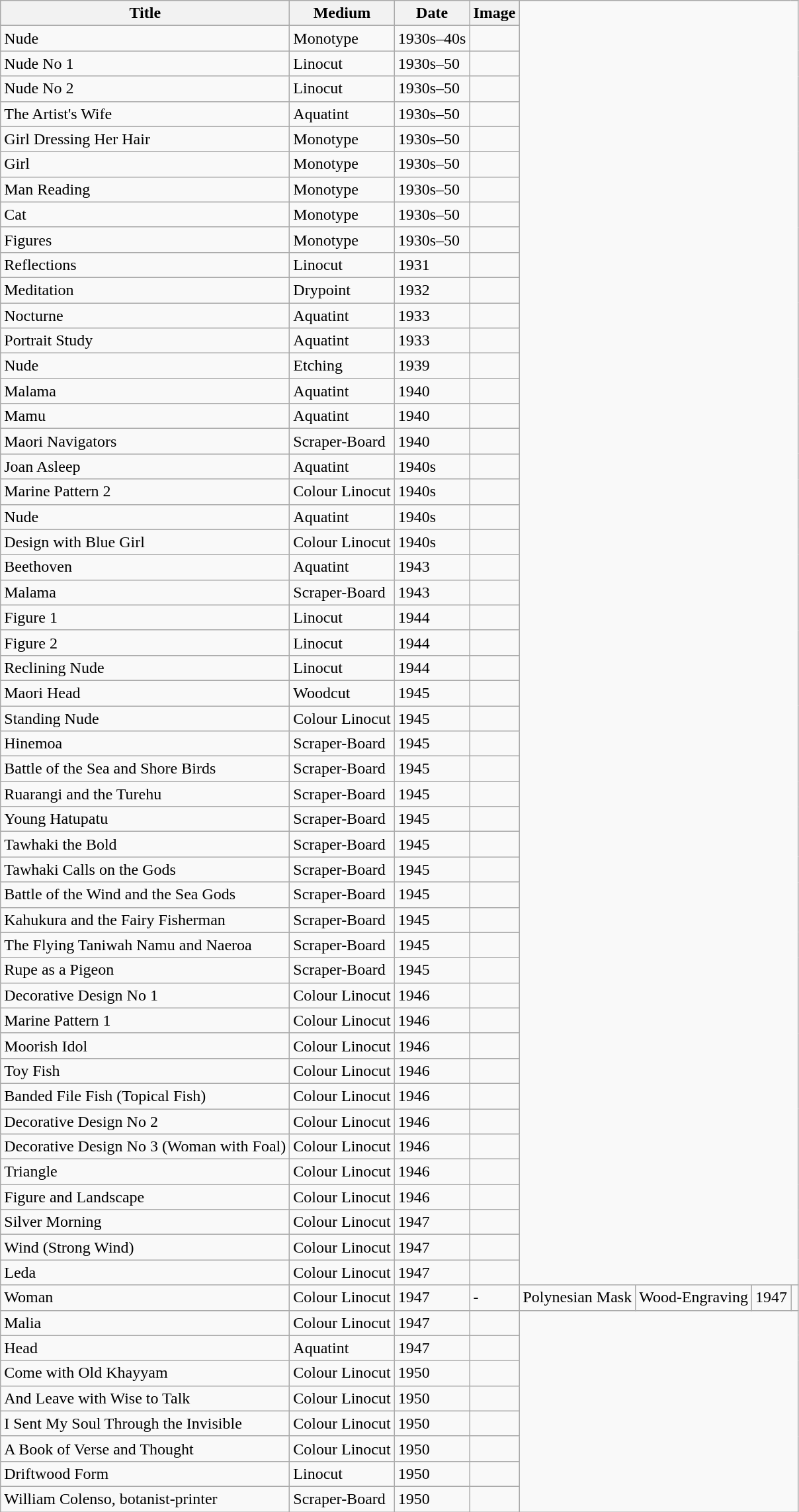<table class="wikitable sortable">
<tr>
<th>Title</th>
<th>Medium</th>
<th>Date</th>
<th>Image</th>
</tr>
<tr>
<td>Nude</td>
<td>Monotype</td>
<td>1930s–40s</td>
<td></td>
</tr>
<tr>
<td>Nude No 1</td>
<td>Linocut</td>
<td>1930s–50</td>
<td></td>
</tr>
<tr>
<td>Nude No 2</td>
<td>Linocut</td>
<td>1930s–50</td>
<td></td>
</tr>
<tr>
<td>The Artist's Wife</td>
<td>Aquatint</td>
<td>1930s–50</td>
<td></td>
</tr>
<tr>
<td>Girl Dressing Her Hair</td>
<td>Monotype</td>
<td>1930s–50</td>
<td></td>
</tr>
<tr>
<td>Girl</td>
<td>Monotype</td>
<td>1930s–50</td>
<td></td>
</tr>
<tr>
<td>Man Reading</td>
<td>Monotype</td>
<td>1930s–50</td>
<td></td>
</tr>
<tr>
<td>Cat</td>
<td>Monotype</td>
<td>1930s–50</td>
<td></td>
</tr>
<tr>
<td>Figures</td>
<td>Monotype</td>
<td>1930s–50</td>
<td></td>
</tr>
<tr>
<td>Reflections</td>
<td>Linocut</td>
<td>1931</td>
<td></td>
</tr>
<tr>
<td>Meditation</td>
<td>Drypoint</td>
<td>1932</td>
<td></td>
</tr>
<tr>
<td>Nocturne</td>
<td>Aquatint</td>
<td>1933</td>
<td></td>
</tr>
<tr>
<td>Portrait Study</td>
<td>Aquatint</td>
<td>1933</td>
<td></td>
</tr>
<tr>
<td>Nude</td>
<td>Etching</td>
<td>1939</td>
<td></td>
</tr>
<tr>
<td>Malama</td>
<td>Aquatint</td>
<td>1940</td>
<td></td>
</tr>
<tr>
<td>Mamu</td>
<td>Aquatint</td>
<td>1940</td>
<td></td>
</tr>
<tr>
<td>Maori Navigators</td>
<td>Scraper-Board</td>
<td>1940</td>
<td></td>
</tr>
<tr>
<td>Joan Asleep</td>
<td>Aquatint</td>
<td>1940s</td>
<td></td>
</tr>
<tr>
<td>Marine Pattern 2</td>
<td>Colour Linocut</td>
<td>1940s</td>
<td></td>
</tr>
<tr>
<td>Nude</td>
<td>Aquatint</td>
<td>1940s</td>
<td></td>
</tr>
<tr>
<td>Design with Blue Girl</td>
<td>Colour Linocut</td>
<td>1940s</td>
<td></td>
</tr>
<tr>
<td>Beethoven</td>
<td>Aquatint</td>
<td>1943</td>
<td></td>
</tr>
<tr>
<td>Malama</td>
<td>Scraper-Board</td>
<td>1943</td>
<td></td>
</tr>
<tr>
<td>Figure 1</td>
<td>Linocut</td>
<td>1944</td>
<td></td>
</tr>
<tr>
<td>Figure 2</td>
<td>Linocut</td>
<td>1944</td>
<td></td>
</tr>
<tr>
<td>Reclining Nude</td>
<td>Linocut</td>
<td>1944</td>
<td></td>
</tr>
<tr>
<td>Maori Head</td>
<td>Woodcut</td>
<td>1945</td>
<td></td>
</tr>
<tr>
<td>Standing Nude</td>
<td>Colour Linocut</td>
<td>1945</td>
<td></td>
</tr>
<tr>
<td>Hinemoa</td>
<td>Scraper-Board</td>
<td>1945</td>
<td></td>
</tr>
<tr>
<td>Battle of the Sea and Shore Birds</td>
<td>Scraper-Board</td>
<td>1945</td>
<td></td>
</tr>
<tr>
<td>Ruarangi and the Turehu</td>
<td>Scraper-Board</td>
<td>1945</td>
<td></td>
</tr>
<tr>
<td>Young Hatupatu</td>
<td>Scraper-Board</td>
<td>1945</td>
<td></td>
</tr>
<tr>
<td>Tawhaki the Bold</td>
<td>Scraper-Board</td>
<td>1945</td>
<td></td>
</tr>
<tr>
<td>Tawhaki Calls on the Gods</td>
<td>Scraper-Board</td>
<td>1945</td>
<td></td>
</tr>
<tr>
<td>Battle of the Wind and the Sea Gods</td>
<td>Scraper-Board</td>
<td>1945</td>
<td></td>
</tr>
<tr>
<td>Kahukura and the Fairy Fisherman</td>
<td>Scraper-Board</td>
<td>1945</td>
<td></td>
</tr>
<tr>
<td>The Flying Taniwah Namu and Naeroa</td>
<td>Scraper-Board</td>
<td>1945</td>
<td></td>
</tr>
<tr>
<td>Rupe as a Pigeon</td>
<td>Scraper-Board</td>
<td>1945</td>
<td></td>
</tr>
<tr>
<td>Decorative Design No 1</td>
<td>Colour Linocut</td>
<td>1946</td>
<td></td>
</tr>
<tr>
<td>Marine Pattern 1</td>
<td>Colour Linocut</td>
<td>1946</td>
<td></td>
</tr>
<tr>
<td>Moorish Idol</td>
<td>Colour Linocut</td>
<td>1946</td>
<td></td>
</tr>
<tr>
<td>Toy Fish</td>
<td>Colour Linocut</td>
<td>1946</td>
<td></td>
</tr>
<tr>
<td>Banded File Fish (Topical Fish)</td>
<td>Colour Linocut</td>
<td>1946</td>
<td></td>
</tr>
<tr>
<td>Decorative Design No 2</td>
<td>Colour Linocut</td>
<td>1946</td>
<td></td>
</tr>
<tr>
<td>Decorative Design No 3 (Woman with Foal)</td>
<td>Colour Linocut</td>
<td>1946</td>
<td></td>
</tr>
<tr>
<td>Triangle</td>
<td>Colour Linocut</td>
<td>1946</td>
<td></td>
</tr>
<tr>
<td>Figure and Landscape</td>
<td>Colour Linocut</td>
<td>1946</td>
<td></td>
</tr>
<tr>
<td>Silver Morning</td>
<td>Colour Linocut</td>
<td>1947</td>
<td></td>
</tr>
<tr>
<td>Wind (Strong Wind)</td>
<td>Colour Linocut</td>
<td>1947</td>
<td></td>
</tr>
<tr>
<td>Leda</td>
<td>Colour Linocut</td>
<td>1947</td>
<td></td>
</tr>
<tr>
<td>Woman</td>
<td>Colour Linocut</td>
<td>1947</td>
<td>-</td>
<td>Polynesian Mask</td>
<td>Wood-Engraving</td>
<td>1947</td>
<td></td>
</tr>
<tr>
<td>Malia</td>
<td>Colour Linocut</td>
<td>1947</td>
<td></td>
</tr>
<tr>
<td>Head</td>
<td>Aquatint</td>
<td>1947</td>
<td></td>
</tr>
<tr>
<td>Come with Old Khayyam</td>
<td>Colour Linocut</td>
<td>1950</td>
<td></td>
</tr>
<tr>
<td>And Leave with Wise to Talk</td>
<td>Colour Linocut</td>
<td>1950</td>
<td></td>
</tr>
<tr>
<td>I Sent My Soul Through the Invisible</td>
<td>Colour Linocut</td>
<td>1950</td>
<td></td>
</tr>
<tr>
<td>A Book of Verse and Thought</td>
<td>Colour Linocut</td>
<td>1950</td>
<td></td>
</tr>
<tr>
<td>Driftwood Form</td>
<td>Linocut</td>
<td>1950</td>
<td></td>
</tr>
<tr>
<td>William Colenso, botanist-printer</td>
<td>Scraper-Board</td>
<td>1950</td>
<td></td>
</tr>
</table>
